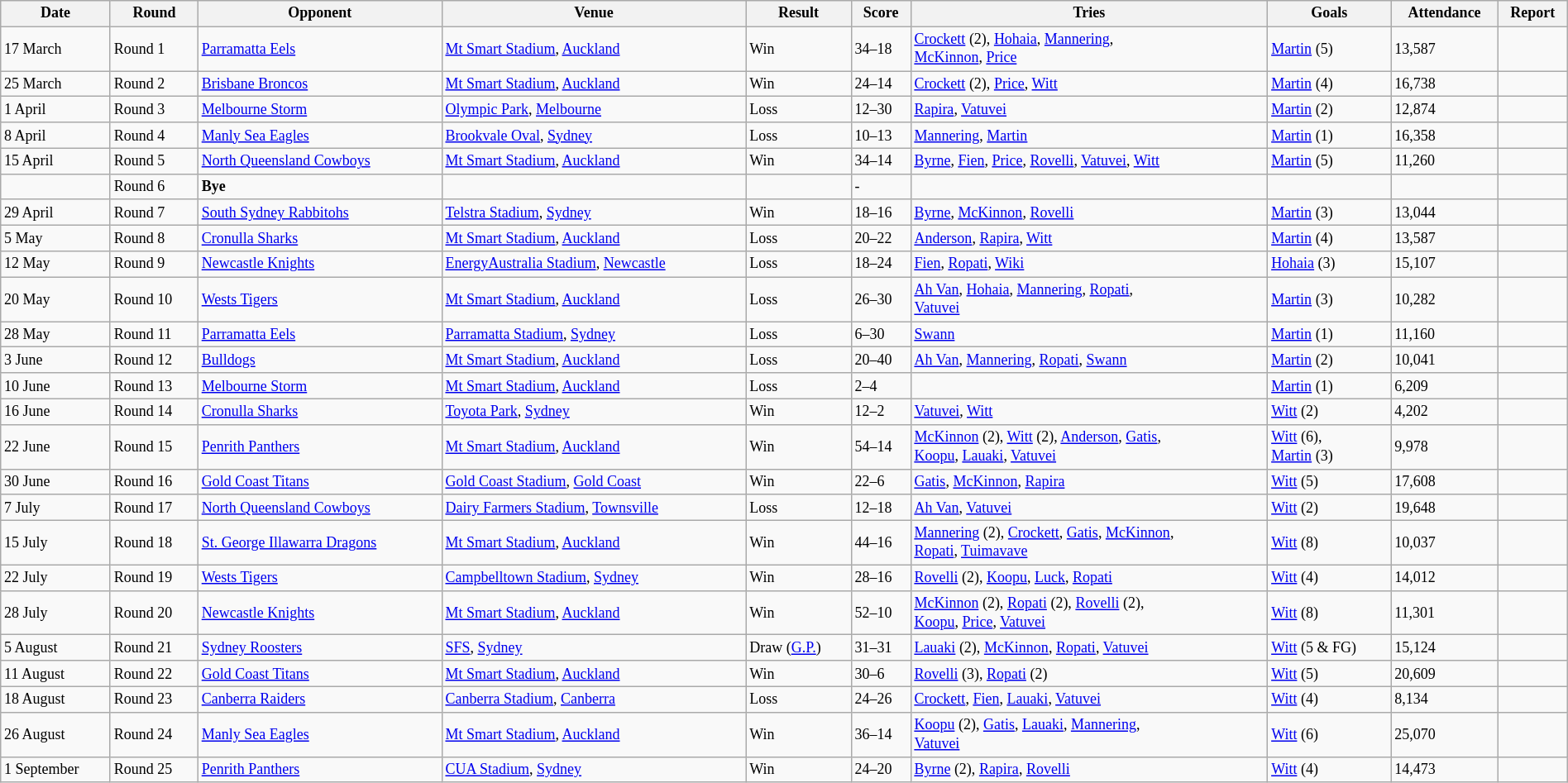<table class="wikitable" style="font-size:75%;" width="100%">
<tr>
<th>Date</th>
<th>Round</th>
<th>Opponent</th>
<th>Venue</th>
<th>Result</th>
<th>Score</th>
<th>Tries</th>
<th>Goals</th>
<th>Attendance</th>
<th>Report</th>
</tr>
<tr>
<td>17 March</td>
<td>Round 1</td>
<td> <a href='#'>Parramatta Eels</a></td>
<td><a href='#'>Mt Smart Stadium</a>, <a href='#'>Auckland</a></td>
<td>Win</td>
<td>34–18</td>
<td><a href='#'>Crockett</a> (2), <a href='#'>Hohaia</a>, <a href='#'>Mannering</a>,<br> <a href='#'>McKinnon</a>, <a href='#'>Price</a></td>
<td><a href='#'>Martin</a> (5)</td>
<td>13,587</td>
<td></td>
</tr>
<tr>
<td>25 March</td>
<td>Round 2</td>
<td> <a href='#'>Brisbane Broncos</a></td>
<td><a href='#'>Mt Smart Stadium</a>, <a href='#'>Auckland</a></td>
<td>Win</td>
<td>24–14</td>
<td><a href='#'>Crockett</a> (2), <a href='#'>Price</a>, <a href='#'>Witt</a></td>
<td><a href='#'>Martin</a> (4)</td>
<td>16,738</td>
<td></td>
</tr>
<tr>
<td>1 April</td>
<td>Round 3</td>
<td> <a href='#'>Melbourne Storm</a></td>
<td><a href='#'>Olympic Park</a>, <a href='#'>Melbourne</a></td>
<td>Loss</td>
<td>12–30</td>
<td><a href='#'>Rapira</a>, <a href='#'>Vatuvei</a></td>
<td><a href='#'>Martin</a> (2)</td>
<td>12,874</td>
<td></td>
</tr>
<tr>
<td>8 April</td>
<td>Round 4</td>
<td> <a href='#'>Manly Sea Eagles</a></td>
<td><a href='#'>Brookvale Oval</a>, <a href='#'>Sydney</a></td>
<td>Loss</td>
<td>10–13</td>
<td><a href='#'>Mannering</a>, <a href='#'>Martin</a></td>
<td><a href='#'>Martin</a> (1)</td>
<td>16,358</td>
<td></td>
</tr>
<tr>
<td>15 April</td>
<td>Round 5</td>
<td> <a href='#'>North Queensland Cowboys</a></td>
<td><a href='#'>Mt Smart Stadium</a>, <a href='#'>Auckland</a></td>
<td>Win</td>
<td>34–14</td>
<td><a href='#'>Byrne</a>, <a href='#'>Fien</a>, <a href='#'>Price</a>, <a href='#'>Rovelli</a>, <a href='#'>Vatuvei</a>, <a href='#'>Witt</a></td>
<td><a href='#'>Martin</a> (5)</td>
<td>11,260</td>
<td></td>
</tr>
<tr>
<td></td>
<td>Round 6</td>
<td><strong>Bye</strong></td>
<td></td>
<td></td>
<td>-</td>
<td></td>
<td></td>
<td></td>
<td></td>
</tr>
<tr>
<td>29 April</td>
<td>Round 7</td>
<td> <a href='#'>South Sydney Rabbitohs</a></td>
<td><a href='#'>Telstra Stadium</a>, <a href='#'>Sydney</a></td>
<td>Win</td>
<td>18–16</td>
<td><a href='#'>Byrne</a>, <a href='#'>McKinnon</a>, <a href='#'>Rovelli</a></td>
<td><a href='#'>Martin</a> (3)</td>
<td>13,044</td>
<td></td>
</tr>
<tr>
<td>5 May</td>
<td>Round 8</td>
<td> <a href='#'>Cronulla Sharks</a></td>
<td><a href='#'>Mt Smart Stadium</a>, <a href='#'>Auckland</a></td>
<td>Loss</td>
<td>20–22</td>
<td><a href='#'>Anderson</a>, <a href='#'>Rapira</a>, <a href='#'>Witt</a></td>
<td><a href='#'>Martin</a> (4)</td>
<td>13,587</td>
<td></td>
</tr>
<tr>
<td>12 May</td>
<td>Round 9</td>
<td> <a href='#'>Newcastle Knights</a></td>
<td><a href='#'>EnergyAustralia Stadium</a>, <a href='#'>Newcastle</a></td>
<td>Loss</td>
<td>18–24</td>
<td><a href='#'>Fien</a>, <a href='#'>Ropati</a>, <a href='#'>Wiki</a></td>
<td><a href='#'>Hohaia</a> (3)</td>
<td>15,107</td>
<td></td>
</tr>
<tr>
<td>20 May</td>
<td>Round 10</td>
<td> <a href='#'>Wests Tigers</a></td>
<td><a href='#'>Mt Smart Stadium</a>, <a href='#'>Auckland</a></td>
<td>Loss</td>
<td>26–30</td>
<td><a href='#'>Ah Van</a>, <a href='#'>Hohaia</a>, <a href='#'>Mannering</a>, <a href='#'>Ropati</a>,<br> <a href='#'>Vatuvei</a></td>
<td><a href='#'>Martin</a> (3)</td>
<td>10,282</td>
<td></td>
</tr>
<tr>
<td>28 May</td>
<td>Round 11</td>
<td> <a href='#'>Parramatta Eels</a></td>
<td><a href='#'>Parramatta Stadium</a>, <a href='#'>Sydney</a></td>
<td>Loss</td>
<td>6–30</td>
<td><a href='#'>Swann</a></td>
<td><a href='#'>Martin</a> (1)</td>
<td>11,160</td>
<td></td>
</tr>
<tr>
<td>3 June</td>
<td>Round 12</td>
<td> <a href='#'>Bulldogs</a></td>
<td><a href='#'>Mt Smart Stadium</a>, <a href='#'>Auckland</a></td>
<td>Loss</td>
<td>20–40</td>
<td><a href='#'>Ah Van</a>, <a href='#'>Mannering</a>, <a href='#'>Ropati</a>, <a href='#'>Swann</a></td>
<td><a href='#'>Martin</a> (2)</td>
<td>10,041</td>
<td></td>
</tr>
<tr>
<td>10 June</td>
<td>Round 13</td>
<td> <a href='#'>Melbourne Storm</a></td>
<td><a href='#'>Mt Smart Stadium</a>, <a href='#'>Auckland</a></td>
<td>Loss</td>
<td>2–4</td>
<td></td>
<td><a href='#'>Martin</a> (1)</td>
<td>6,209</td>
<td></td>
</tr>
<tr>
<td>16 June</td>
<td>Round 14</td>
<td> <a href='#'>Cronulla Sharks</a></td>
<td><a href='#'>Toyota Park</a>, <a href='#'>Sydney</a></td>
<td>Win</td>
<td>12–2</td>
<td><a href='#'>Vatuvei</a>, <a href='#'>Witt</a></td>
<td><a href='#'>Witt</a> (2)</td>
<td>4,202</td>
<td></td>
</tr>
<tr>
<td>22 June</td>
<td>Round 15</td>
<td> <a href='#'>Penrith Panthers</a></td>
<td><a href='#'>Mt Smart Stadium</a>, <a href='#'>Auckland</a></td>
<td>Win</td>
<td>54–14</td>
<td><a href='#'>McKinnon</a> (2), <a href='#'>Witt</a> (2), <a href='#'>Anderson</a>, <a href='#'>Gatis</a>,<br> <a href='#'>Koopu</a>, <a href='#'>Lauaki</a>, <a href='#'>Vatuvei</a></td>
<td><a href='#'>Witt</a> (6),<br> <a href='#'>Martin</a> (3)</td>
<td>9,978</td>
<td></td>
</tr>
<tr>
<td>30 June</td>
<td>Round 16</td>
<td> <a href='#'>Gold Coast Titans</a></td>
<td><a href='#'>Gold Coast Stadium</a>, <a href='#'>Gold Coast</a></td>
<td>Win</td>
<td>22–6</td>
<td><a href='#'>Gatis</a>, <a href='#'>McKinnon</a>, <a href='#'>Rapira</a></td>
<td><a href='#'>Witt</a> (5)</td>
<td>17,608</td>
<td></td>
</tr>
<tr>
<td>7 July</td>
<td>Round 17</td>
<td> <a href='#'>North Queensland Cowboys</a></td>
<td><a href='#'>Dairy Farmers Stadium</a>, <a href='#'>Townsville</a></td>
<td>Loss</td>
<td>12–18</td>
<td><a href='#'>Ah Van</a>, <a href='#'>Vatuvei</a></td>
<td><a href='#'>Witt</a> (2)</td>
<td>19,648</td>
<td></td>
</tr>
<tr>
<td>15 July</td>
<td>Round 18</td>
<td> <a href='#'>St. George Illawarra Dragons</a></td>
<td><a href='#'>Mt Smart Stadium</a>, <a href='#'>Auckland</a></td>
<td>Win</td>
<td>44–16</td>
<td><a href='#'>Mannering</a> (2), <a href='#'>Crockett</a>, <a href='#'>Gatis</a>, <a href='#'>McKinnon</a>,<br> <a href='#'>Ropati</a>, <a href='#'>Tuimavave</a></td>
<td><a href='#'>Witt</a> (8)</td>
<td>10,037</td>
<td></td>
</tr>
<tr>
<td>22 July</td>
<td>Round 19</td>
<td> <a href='#'>Wests Tigers</a></td>
<td><a href='#'>Campbelltown Stadium</a>, <a href='#'>Sydney</a></td>
<td>Win</td>
<td>28–16</td>
<td><a href='#'>Rovelli</a> (2), <a href='#'>Koopu</a>, <a href='#'>Luck</a>, <a href='#'>Ropati</a></td>
<td><a href='#'>Witt</a> (4)</td>
<td>14,012</td>
<td></td>
</tr>
<tr>
<td>28 July</td>
<td>Round 20</td>
<td> <a href='#'>Newcastle Knights</a></td>
<td><a href='#'>Mt Smart Stadium</a>, <a href='#'>Auckland</a></td>
<td>Win</td>
<td>52–10</td>
<td><a href='#'>McKinnon</a> (2), <a href='#'>Ropati</a> (2), <a href='#'>Rovelli</a> (2),<br> <a href='#'>Koopu</a>, <a href='#'>Price</a>, <a href='#'>Vatuvei</a></td>
<td><a href='#'>Witt</a> (8)</td>
<td>11,301</td>
<td></td>
</tr>
<tr>
<td>5 August</td>
<td>Round 21</td>
<td> <a href='#'>Sydney Roosters</a></td>
<td><a href='#'>SFS</a>, <a href='#'>Sydney</a></td>
<td>Draw (<a href='#'>G.P.</a>)</td>
<td>31–31</td>
<td><a href='#'>Lauaki</a> (2), <a href='#'>McKinnon</a>, <a href='#'>Ropati</a>, <a href='#'>Vatuvei</a></td>
<td><a href='#'>Witt</a> (5 & FG)</td>
<td>15,124</td>
<td></td>
</tr>
<tr>
<td>11 August</td>
<td>Round 22</td>
<td> <a href='#'>Gold Coast Titans</a></td>
<td><a href='#'>Mt Smart Stadium</a>, <a href='#'>Auckland</a></td>
<td>Win</td>
<td>30–6</td>
<td><a href='#'>Rovelli</a> (3), <a href='#'>Ropati</a> (2)</td>
<td><a href='#'>Witt</a> (5)</td>
<td>20,609</td>
<td></td>
</tr>
<tr>
<td>18 August</td>
<td>Round 23</td>
<td> <a href='#'>Canberra Raiders</a></td>
<td><a href='#'>Canberra Stadium</a>, <a href='#'>Canberra</a></td>
<td>Loss</td>
<td>24–26</td>
<td><a href='#'>Crockett</a>, <a href='#'>Fien</a>, <a href='#'>Lauaki</a>, <a href='#'>Vatuvei</a></td>
<td><a href='#'>Witt</a> (4)</td>
<td>8,134</td>
<td></td>
</tr>
<tr>
<td>26 August</td>
<td>Round 24</td>
<td> <a href='#'>Manly Sea Eagles</a></td>
<td><a href='#'>Mt Smart Stadium</a>, <a href='#'>Auckland</a></td>
<td>Win</td>
<td>36–14</td>
<td><a href='#'>Koopu</a> (2), <a href='#'>Gatis</a>, <a href='#'>Lauaki</a>, <a href='#'>Mannering</a>,<br> <a href='#'>Vatuvei</a></td>
<td><a href='#'>Witt</a> (6)</td>
<td>25,070</td>
<td></td>
</tr>
<tr>
<td>1 September</td>
<td>Round 25</td>
<td> <a href='#'>Penrith Panthers</a></td>
<td><a href='#'>CUA Stadium</a>, <a href='#'>Sydney</a></td>
<td>Win</td>
<td>24–20</td>
<td><a href='#'>Byrne</a> (2), <a href='#'>Rapira</a>, <a href='#'>Rovelli</a></td>
<td><a href='#'>Witt</a> (4)</td>
<td>14,473</td>
<td></td>
</tr>
</table>
